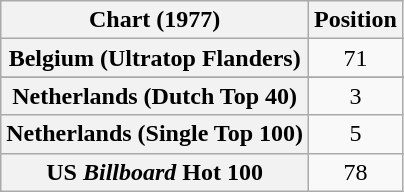<table class="wikitable sortable plainrowheaders" style="text-align:center">
<tr>
<th scope="col">Chart (1977)</th>
<th scope="col">Position</th>
</tr>
<tr>
<th scope="row">Belgium (Ultratop Flanders)</th>
<td>71</td>
</tr>
<tr>
</tr>
<tr>
<th scope="row">Netherlands (Dutch Top 40)</th>
<td>3</td>
</tr>
<tr>
<th scope="row">Netherlands (Single Top 100)</th>
<td>5</td>
</tr>
<tr>
<th scope="row">US <em>Billboard</em> Hot 100</th>
<td>78</td>
</tr>
</table>
